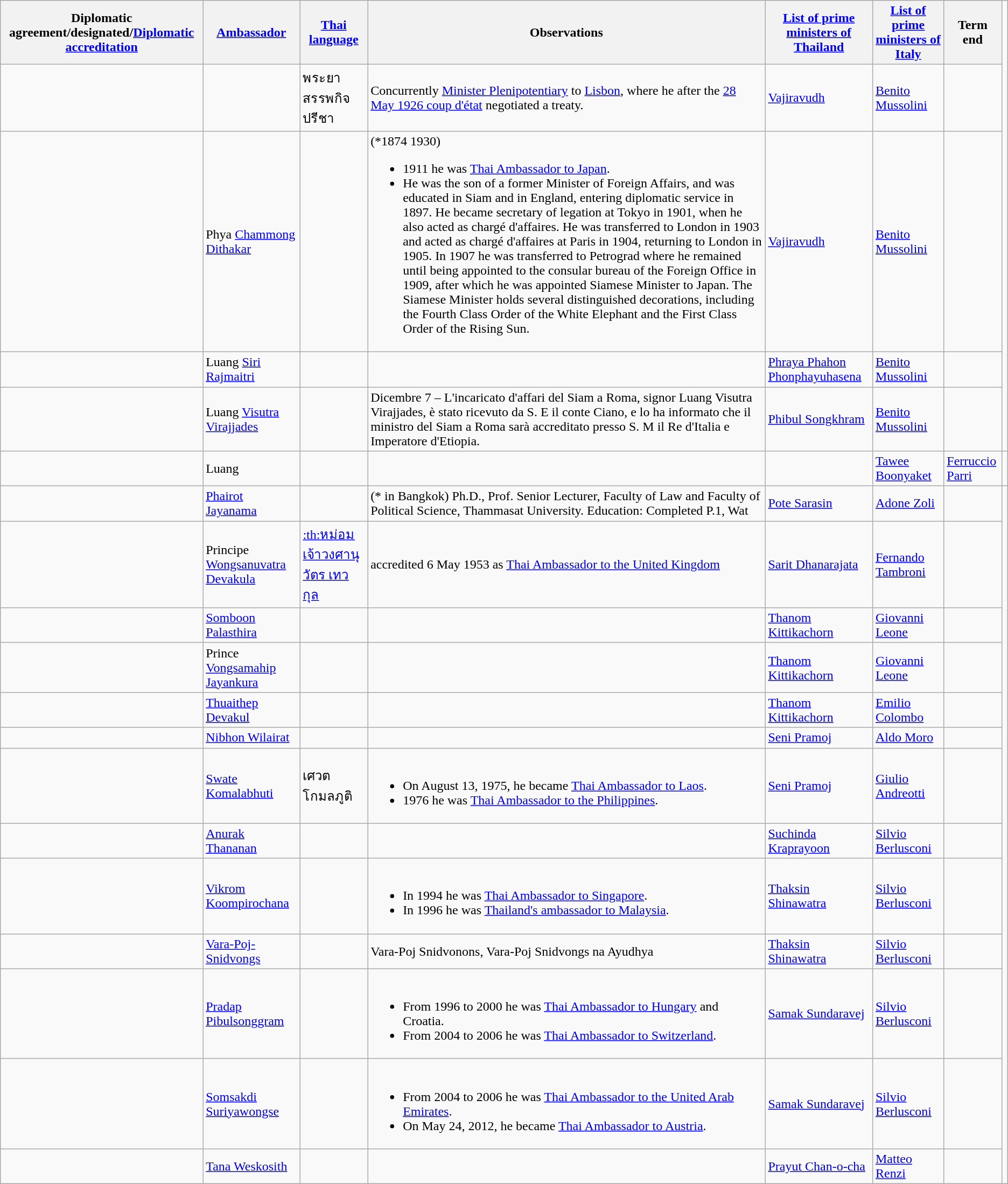<table class="wikitable sortable">
<tr>
<th>Diplomatic agreement/designated/<a href='#'>Diplomatic accreditation</a></th>
<th><a href='#'>Ambassador</a></th>
<th><a href='#'>Thai language</a></th>
<th>Observations</th>
<th><a href='#'>List of prime ministers of Thailand</a></th>
<th><a href='#'>List of prime ministers of Italy</a></th>
<th>Term end</th>
</tr>
<tr>
<td></td>
<td></td>
<td>พระยาสรรพกิจปรีชา</td>
<td>Concurrently <a href='#'>Minister Plenipotentiary</a> to <a href='#'>Lisbon</a>, where he after the <a href='#'>28 May 1926 coup d'état</a> negotiated a treaty.</td>
<td><a href='#'>Vajiravudh</a></td>
<td><a href='#'>Benito Mussolini</a></td>
<td></td>
</tr>
<tr>
<td></td>
<td>Phya <a href='#'>Chammong Dithakar</a></td>
<td></td>
<td>(*1874 1930)<br><ul><li>1911 he was <a href='#'>Thai Ambassador to Japan</a>.</li><li>He was the son of a former Minister of Foreign Affairs, and was educated in Siam and in England, entering diplomatic service in 1897. He became secretary of legation at Tokyo in 1901, when he also acted as chargé d'affaires. He was transferred to London in 1903 and acted as chargé d'affaires at Paris in 1904, returning to London in 1905. In 1907 he was transferred to Petrograd where he remained until being appointed to the consular bureau of the Foreign Office in 1909, after which he was appointed Siamese Minister to Japan. The Siamese Minister holds several distinguished decorations, including the Fourth Class Order of the White Elephant and the First Class Order of the Rising Sun.</li></ul></td>
<td><a href='#'>Vajiravudh</a></td>
<td><a href='#'>Benito Mussolini</a></td>
<td></td>
</tr>
<tr>
<td></td>
<td>Luang <a href='#'>Siri Rajmaitri</a></td>
<td></td>
<td></td>
<td><a href='#'>Phraya Phahon Phonphayuhasena</a></td>
<td><a href='#'>Benito Mussolini</a></td>
<td></td>
</tr>
<tr>
<td></td>
<td>Luang <a href='#'>Visutra Virajjades</a></td>
<td></td>
<td>Dicembre 7 – L'incaricato d'affari del Siam a Roma, signor Luang Visutra Virajjades, è stato ricevuto da S. E il conte Ciano, e lo ha informato che il ministro del Siam a Roma sarà accreditato presso S. M il Re d'Italia e Imperatore d'Etiopia.</td>
<td><a href='#'>Phibul Songkhram</a></td>
<td><a href='#'>Benito Mussolini</a></td>
<td></td>
</tr>
<tr>
<td></td>
<td>Luang </td>
<td></td>
<td></td>
<td></td>
<td><a href='#'>Tawee Boonyaket</a></td>
<td><a href='#'>Ferruccio Parri</a></td>
<td></td>
</tr>
<tr>
<td></td>
<td><a href='#'>Phairot Jayanama</a></td>
<td></td>
<td>(* in Bangkok) Ph.D., Prof. Senior Lecturer, Faculty of Law and Faculty of Political Science, Thammasat University. Education: Completed P.1, Wat </td>
<td><a href='#'>Pote Sarasin</a></td>
<td><a href='#'>Adone Zoli</a></td>
<td></td>
</tr>
<tr>
<td></td>
<td>Principe <a href='#'>Wongsanuvatra Devakula</a></td>
<td><a href='#'>:th:หม่อมเจ้าวงศานุวัตร เทวกุล</a></td>
<td>accredited 6 May 1953 as <a href='#'>Thai Ambassador to the United Kingdom</a></td>
<td><a href='#'>Sarit Dhanarajata</a></td>
<td><a href='#'>Fernando Tambroni</a></td>
<td></td>
</tr>
<tr>
<td></td>
<td><a href='#'>Somboon Palasthira</a></td>
<td></td>
<td></td>
<td><a href='#'>Thanom Kittikachorn</a></td>
<td><a href='#'>Giovanni Leone</a></td>
<td></td>
</tr>
<tr>
<td></td>
<td>Prince <a href='#'>Vongsamahip Jayankura</a></td>
<td></td>
<td></td>
<td><a href='#'>Thanom Kittikachorn</a></td>
<td><a href='#'>Giovanni Leone</a></td>
<td></td>
</tr>
<tr>
<td></td>
<td><a href='#'>Thuaithep Devakul</a></td>
<td></td>
<td></td>
<td><a href='#'>Thanom Kittikachorn</a></td>
<td><a href='#'>Emilio Colombo</a></td>
<td></td>
</tr>
<tr>
<td></td>
<td><a href='#'>Nibhon Wilairat</a></td>
<td></td>
<td></td>
<td><a href='#'>Seni Pramoj</a></td>
<td><a href='#'>Aldo Moro</a></td>
<td></td>
</tr>
<tr>
<td></td>
<td><a href='#'>Swate Komalabhuti</a></td>
<td>เศวต โกมลภูติ</td>
<td><br><ul><li>On August 13, 1975, he became <a href='#'>Thai Ambassador to Laos</a>.</li><li>1976 he was <a href='#'>Thai Ambassador to the Philippines</a>.</li></ul></td>
<td><a href='#'>Seni Pramoj</a></td>
<td><a href='#'>Giulio Andreotti</a></td>
<td></td>
</tr>
<tr>
<td></td>
<td><a href='#'>Anurak Thananan</a></td>
<td></td>
<td></td>
<td><a href='#'>Suchinda Kraprayoon</a></td>
<td><a href='#'>Silvio Berlusconi</a></td>
<td></td>
</tr>
<tr>
<td></td>
<td><a href='#'>Vikrom Koompirochana</a></td>
<td></td>
<td><br><ul><li>In 1994 he was <a href='#'>Thai Ambassador to Singapore</a>.</li><li>In 1996 he was <a href='#'>Thailand's ambassador to Malaysia</a>.</li></ul></td>
<td><a href='#'>Thaksin Shinawatra</a></td>
<td><a href='#'>Silvio Berlusconi</a></td>
<td></td>
</tr>
<tr>
<td></td>
<td><a href='#'>Vara-Poj-Snidvongs</a></td>
<td></td>
<td>Vara-Poj Snidvonons, Vara-Poj Snidvongs na Ayudhya</td>
<td><a href='#'>Thaksin Shinawatra</a></td>
<td><a href='#'>Silvio Berlusconi</a></td>
<td></td>
</tr>
<tr>
<td></td>
<td><a href='#'>Pradap Pibulsonggram</a></td>
<td></td>
<td><br><ul><li>From 1996 to 2000 he was <a href='#'>Thai Ambassador to Hungary</a> and Croatia.</li><li>From 2004 to 2006 he was <a href='#'>Thai Ambassador to Switzerland</a>.</li></ul></td>
<td><a href='#'>Samak Sundaravej</a></td>
<td><a href='#'>Silvio Berlusconi</a></td>
<td></td>
</tr>
<tr>
<td></td>
<td><a href='#'>Somsakdi Suriyawongse</a></td>
<td></td>
<td><br><ul><li>From 2004 to 2006 he was <a href='#'>Thai Ambassador to the United Arab Emirates</a>.</li><li>On May 24, 2012, he became <a href='#'>Thai Ambassador to Austria</a>.</li></ul></td>
<td><a href='#'>Samak Sundaravej</a></td>
<td><a href='#'>Silvio Berlusconi</a></td>
<td></td>
</tr>
<tr>
<td></td>
<td><a href='#'>Tana Weskosith</a></td>
<td></td>
<td></td>
<td><a href='#'>Prayut Chan-o-cha</a></td>
<td><a href='#'>Matteo Renzi</a></td>
<td></td>
</tr>
</table>
